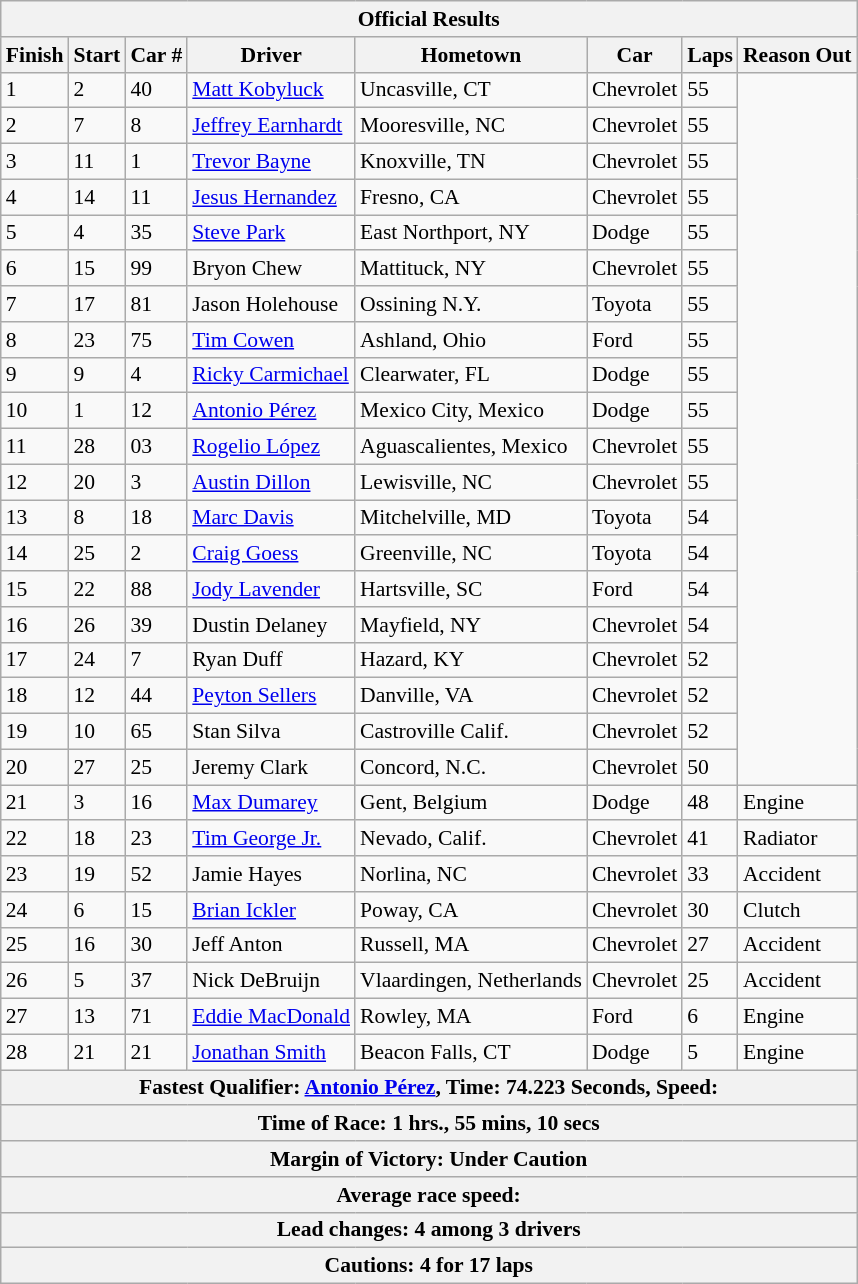<table class="wikitable" style="font-size: 90%;">
<tr>
<th colspan=9>Official Results</th>
</tr>
<tr>
<th>Finish</th>
<th>Start</th>
<th>Car #</th>
<th>Driver</th>
<th>Hometown</th>
<th>Car</th>
<th>Laps</th>
<th>Reason Out</th>
</tr>
<tr>
<td>1</td>
<td>2</td>
<td>40</td>
<td><a href='#'>Matt Kobyluck</a></td>
<td>Uncasville, CT</td>
<td>Chevrolet</td>
<td>55</td>
</tr>
<tr>
<td>2</td>
<td>7</td>
<td>8</td>
<td><a href='#'>Jeffrey Earnhardt</a></td>
<td>Mooresville, NC</td>
<td>Chevrolet</td>
<td>55</td>
</tr>
<tr>
<td>3</td>
<td>11</td>
<td>1</td>
<td><a href='#'>Trevor Bayne</a></td>
<td>Knoxville, TN</td>
<td>Chevrolet</td>
<td>55</td>
</tr>
<tr>
<td>4</td>
<td>14</td>
<td>11</td>
<td><a href='#'>Jesus Hernandez</a></td>
<td>Fresno, CA</td>
<td>Chevrolet</td>
<td>55</td>
</tr>
<tr>
<td>5</td>
<td>4</td>
<td>35</td>
<td><a href='#'>Steve Park</a></td>
<td>East Northport, NY</td>
<td>Dodge</td>
<td>55</td>
</tr>
<tr>
<td>6</td>
<td>15</td>
<td>99</td>
<td>Bryon Chew</td>
<td>Mattituck, NY</td>
<td>Chevrolet</td>
<td>55</td>
</tr>
<tr>
<td>7</td>
<td>17</td>
<td>81</td>
<td>Jason Holehouse</td>
<td>Ossining N.Y.</td>
<td>Toyota</td>
<td>55</td>
</tr>
<tr>
<td>8</td>
<td>23</td>
<td>75</td>
<td><a href='#'>Tim Cowen</a></td>
<td>Ashland, Ohio</td>
<td>Ford</td>
<td>55</td>
</tr>
<tr>
<td>9</td>
<td>9</td>
<td>4</td>
<td><a href='#'>Ricky Carmichael</a></td>
<td>Clearwater, FL</td>
<td>Dodge</td>
<td>55</td>
</tr>
<tr>
<td>10</td>
<td>1</td>
<td>12</td>
<td><a href='#'>Antonio Pérez</a></td>
<td>Mexico City, Mexico</td>
<td>Dodge</td>
<td>55</td>
</tr>
<tr>
<td>11</td>
<td>28</td>
<td>03</td>
<td><a href='#'>Rogelio López</a></td>
<td>Aguascalientes, Mexico</td>
<td>Chevrolet</td>
<td>55</td>
</tr>
<tr>
<td>12</td>
<td>20</td>
<td>3</td>
<td><a href='#'>Austin Dillon</a></td>
<td>Lewisville, NC</td>
<td>Chevrolet</td>
<td>55</td>
</tr>
<tr>
<td>13</td>
<td>8</td>
<td>18</td>
<td><a href='#'>Marc Davis</a></td>
<td>Mitchelville, MD</td>
<td>Toyota</td>
<td>54</td>
</tr>
<tr>
<td>14</td>
<td>25</td>
<td>2</td>
<td><a href='#'>Craig Goess</a></td>
<td>Greenville, NC</td>
<td>Toyota</td>
<td>54</td>
</tr>
<tr>
<td>15</td>
<td>22</td>
<td>88</td>
<td><a href='#'>Jody Lavender</a></td>
<td>Hartsville, SC</td>
<td>Ford</td>
<td>54</td>
</tr>
<tr>
<td>16</td>
<td>26</td>
<td>39</td>
<td>Dustin Delaney</td>
<td>Mayfield, NY</td>
<td>Chevrolet</td>
<td>54</td>
</tr>
<tr>
<td>17</td>
<td>24</td>
<td>7</td>
<td>Ryan Duff</td>
<td>Hazard, KY</td>
<td>Chevrolet</td>
<td>52</td>
</tr>
<tr>
<td>18</td>
<td>12</td>
<td>44</td>
<td><a href='#'>Peyton Sellers</a></td>
<td>Danville, VA</td>
<td>Chevrolet</td>
<td>52</td>
</tr>
<tr>
<td>19</td>
<td>10</td>
<td>65</td>
<td>Stan Silva</td>
<td>Castroville Calif.</td>
<td>Chevrolet</td>
<td>52</td>
</tr>
<tr>
<td>20</td>
<td>27</td>
<td>25</td>
<td>Jeremy Clark</td>
<td>Concord, N.C.</td>
<td>Chevrolet</td>
<td>50</td>
</tr>
<tr>
<td>21</td>
<td>3</td>
<td>16</td>
<td><a href='#'>Max Dumarey</a></td>
<td>Gent, Belgium</td>
<td>Dodge</td>
<td>48</td>
<td>Engine</td>
</tr>
<tr>
<td>22</td>
<td>18</td>
<td>23</td>
<td><a href='#'>Tim George Jr.</a></td>
<td>Nevado, Calif.</td>
<td>Chevrolet</td>
<td>41</td>
<td>Radiator</td>
</tr>
<tr>
<td>23</td>
<td>19</td>
<td>52</td>
<td>Jamie Hayes</td>
<td>Norlina, NC</td>
<td>Chevrolet</td>
<td>33</td>
<td>Accident</td>
</tr>
<tr>
<td>24</td>
<td>6</td>
<td>15</td>
<td><a href='#'>Brian Ickler</a></td>
<td>Poway, CA</td>
<td>Chevrolet</td>
<td>30</td>
<td>Clutch</td>
</tr>
<tr>
<td>25</td>
<td>16</td>
<td>30</td>
<td>Jeff Anton</td>
<td>Russell, MA</td>
<td>Chevrolet</td>
<td>27</td>
<td>Accident</td>
</tr>
<tr>
<td>26</td>
<td>5</td>
<td>37</td>
<td>Nick DeBruijn</td>
<td>Vlaardingen, Netherlands</td>
<td>Chevrolet</td>
<td>25</td>
<td>Accident</td>
</tr>
<tr>
<td>27</td>
<td>13</td>
<td>71</td>
<td><a href='#'>Eddie MacDonald</a></td>
<td>Rowley, MA</td>
<td>Ford</td>
<td>6</td>
<td>Engine</td>
</tr>
<tr>
<td>28</td>
<td>21</td>
<td>21</td>
<td><a href='#'>Jonathan Smith</a></td>
<td>Beacon Falls, CT</td>
<td>Dodge</td>
<td>5</td>
<td>Engine</td>
</tr>
<tr>
<th colspan=9>Fastest Qualifier: <a href='#'>Antonio Pérez</a>, Time: 74.223 Seconds, Speed: </th>
</tr>
<tr>
<th colspan=9>Time of Race: 1 hrs., 55 mins, 10 secs</th>
</tr>
<tr>
<th colspan=9>Margin of Victory: Under Caution</th>
</tr>
<tr>
<th colspan=9>Average race speed: </th>
</tr>
<tr>
<th colspan=9>Lead changes: 4 among 3 drivers</th>
</tr>
<tr>
<th colspan=9>Cautions: 4 for 17 laps</th>
</tr>
</table>
